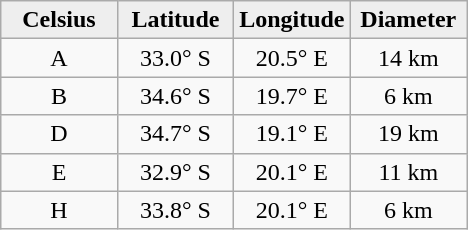<table class="wikitable">
<tr>
<th width="25%" style="background:#eeeeee;">Celsius</th>
<th width="25%" style="background:#eeeeee;">Latitude</th>
<th width="25%" style="background:#eeeeee;">Longitude</th>
<th width="25%" style="background:#eeeeee;">Diameter</th>
</tr>
<tr>
<td align="center">A</td>
<td align="center">33.0° S</td>
<td align="center">20.5° E</td>
<td align="center">14 km</td>
</tr>
<tr>
<td align="center">B</td>
<td align="center">34.6° S</td>
<td align="center">19.7° E</td>
<td align="center">6 km</td>
</tr>
<tr>
<td align="center">D</td>
<td align="center">34.7° S</td>
<td align="center">19.1° E</td>
<td align="center">19 km</td>
</tr>
<tr>
<td align="center">E</td>
<td align="center">32.9° S</td>
<td align="center">20.1° E</td>
<td align="center">11 km</td>
</tr>
<tr>
<td align="center">H</td>
<td align="center">33.8° S</td>
<td align="center">20.1° E</td>
<td align="center">6 km</td>
</tr>
</table>
